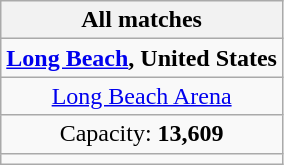<table class="wikitable" style="text-align:center">
<tr>
<th>All matches</th>
</tr>
<tr>
<td> <strong><a href='#'>Long Beach</a>, United States</strong></td>
</tr>
<tr>
<td><a href='#'>Long Beach Arena</a></td>
</tr>
<tr>
<td>Capacity: <strong>13,609</strong></td>
</tr>
<tr>
<td></td>
</tr>
</table>
